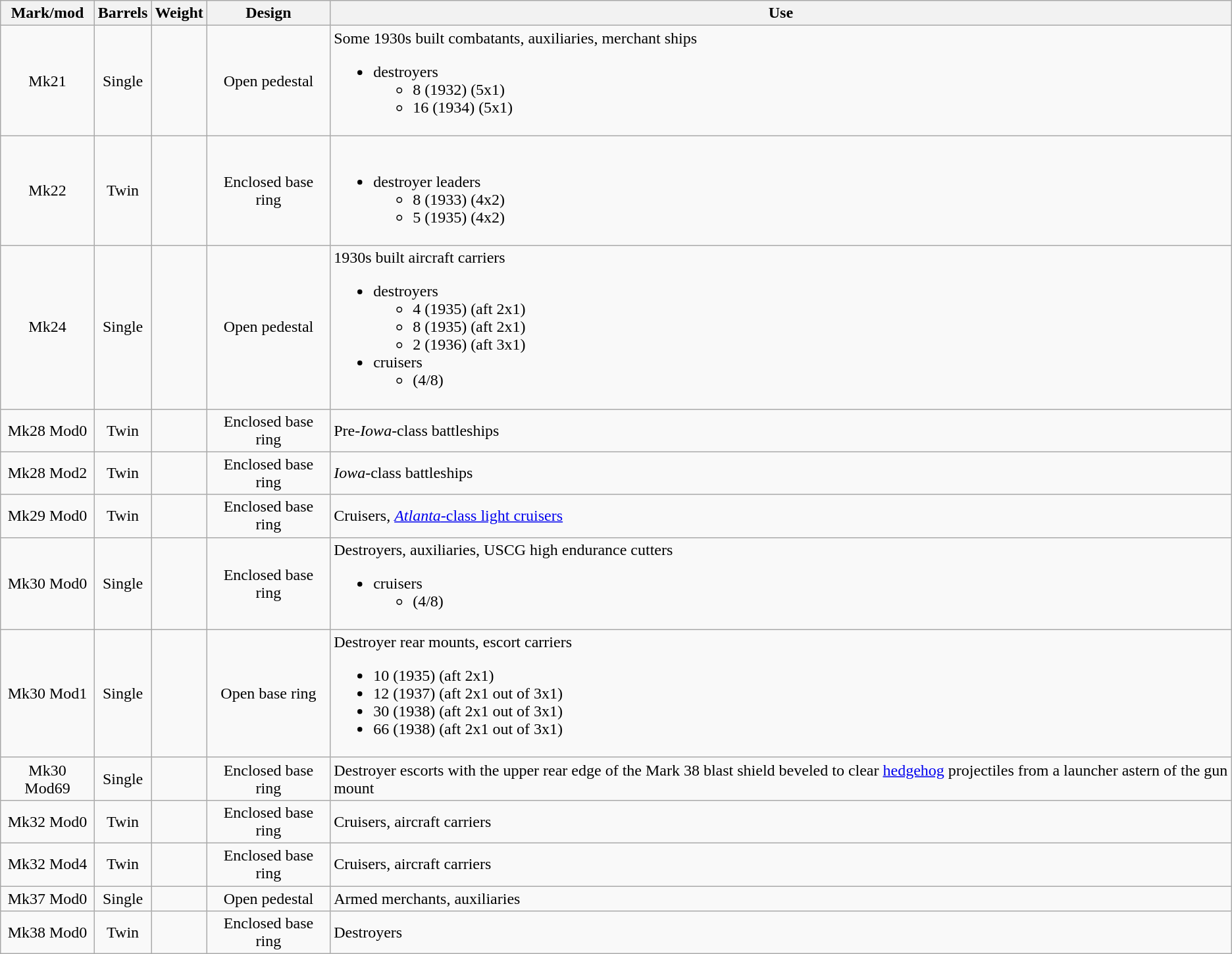<table class="wikitable" align="center">
<tr>
<th>Mark/mod</th>
<th>Barrels</th>
<th>Weight</th>
<th>Design</th>
<th>Use</th>
</tr>
<tr>
<td align="center">Mk21</td>
<td align="center">Single</td>
<td align="center"></td>
<td align="center">Open pedestal</td>
<td>Some 1930s built combatants, auxiliaries, merchant ships<br><ul><li>destroyers<ul><li>8 (1932) (5x1)</li><li>16 (1934) (5x1)</li></ul></li></ul></td>
</tr>
<tr>
<td align="center">Mk22</td>
<td align="center">Twin</td>
<td align="center"></td>
<td align="center">Enclosed base ring</td>
<td><br><ul><li>destroyer leaders<ul><li>8 (1933) (4x2)</li><li>5 (1935) (4x2)</li></ul></li></ul></td>
</tr>
<tr>
<td align="center">Mk24</td>
<td align="center">Single</td>
<td align="center"></td>
<td align="center">Open pedestal</td>
<td>1930s built aircraft carriers<br><ul><li>destroyers<ul><li>4 (1935) (aft 2x1)</li><li>8 (1935) (aft 2x1)</li><li>2 (1936) (aft 3x1)</li></ul></li><li>cruisers<ul><li> (4/8)</li></ul></li></ul></td>
</tr>
<tr>
<td align="center">Mk28 Mod0</td>
<td align="center">Twin</td>
<td align="center"></td>
<td align="center">Enclosed base ring</td>
<td>Pre-<em>Iowa</em>-class battleships</td>
</tr>
<tr>
<td align="center">Mk28 Mod2</td>
<td align="center">Twin</td>
<td align="center"></td>
<td align="center">Enclosed base ring</td>
<td><em>Iowa</em>-class battleships</td>
</tr>
<tr>
<td align="center">Mk29 Mod0</td>
<td align="center">Twin</td>
<td align="center"></td>
<td align="center">Enclosed base ring</td>
<td>Cruisers, <a href='#'><em>Atlanta</em>-class light cruisers</a></td>
</tr>
<tr>
<td align="center">Mk30 Mod0</td>
<td align="center">Single</td>
<td align="center"></td>
<td align="center">Enclosed base ring</td>
<td>Destroyers, auxiliaries, USCG high endurance cutters<br><ul><li>cruisers<ul><li> (4/8)</li></ul></li></ul></td>
</tr>
<tr>
<td align="center">Mk30 Mod1</td>
<td align="center">Single</td>
<td align="center"></td>
<td align="center">Open base ring</td>
<td>Destroyer rear mounts, escort carriers<br><ul><li>10 (1935) (aft 2x1)</li><li>12 (1937) (aft 2x1 out of 3x1)</li><li>30 (1938) (aft 2x1 out of 3x1)</li><li>66 (1938) (aft 2x1 out of 3x1)</li></ul></td>
</tr>
<tr>
<td align="center">Mk30 Mod69</td>
<td align="center">Single</td>
<td align="center"></td>
<td align="center">Enclosed base ring</td>
<td>Destroyer escorts with the upper rear edge of the Mark 38 blast shield beveled to clear <a href='#'>hedgehog</a> projectiles from a launcher astern of the gun mount</td>
</tr>
<tr>
<td align="center">Mk32 Mod0</td>
<td align="center">Twin</td>
<td align="center"></td>
<td align="center">Enclosed base ring</td>
<td>Cruisers, aircraft carriers</td>
</tr>
<tr>
<td align="center">Mk32 Mod4</td>
<td align="center">Twin</td>
<td align="center"></td>
<td align="center">Enclosed base ring</td>
<td>Cruisers, aircraft carriers</td>
</tr>
<tr>
<td align="center">Mk37 Mod0</td>
<td align="center">Single</td>
<td align="center"></td>
<td align="center">Open pedestal</td>
<td>Armed merchants, auxiliaries</td>
</tr>
<tr>
<td align="center">Mk38 Mod0</td>
<td align="center">Twin</td>
<td align="center"></td>
<td align="center">Enclosed base ring</td>
<td>Destroyers</td>
</tr>
</table>
